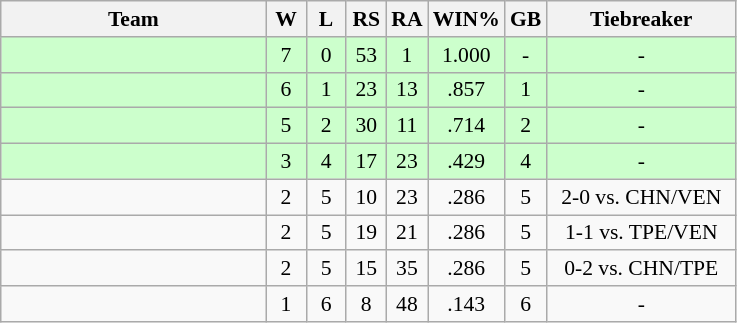<table class="wikitable"  style="text-align:center; font-size:90%;">
<tr>
<th width=170>Team</th>
<th width=20>W</th>
<th width=20>L</th>
<th width=20>RS</th>
<th width=20>RA</th>
<th width=20>WIN%</th>
<th width=20>GB</th>
<th width=120>Tiebreaker</th>
</tr>
<tr style="background:#cfc;">
<td align=left></td>
<td>7</td>
<td>0</td>
<td>53</td>
<td>1</td>
<td>1.000</td>
<td>-</td>
<td>-</td>
</tr>
<tr style="background:#cfc;">
<td align=left></td>
<td>6</td>
<td>1</td>
<td>23</td>
<td>13</td>
<td>.857</td>
<td>1</td>
<td>-</td>
</tr>
<tr style="background:#cfc;">
<td align=left></td>
<td>5</td>
<td>2</td>
<td>30</td>
<td>11</td>
<td>.714</td>
<td>2</td>
<td>-</td>
</tr>
<tr style="background:#cfc;">
<td align=left></td>
<td>3</td>
<td>4</td>
<td>17</td>
<td>23</td>
<td>.429</td>
<td>4</td>
<td>-</td>
</tr>
<tr>
<td align=left></td>
<td>2</td>
<td>5</td>
<td>10</td>
<td>23</td>
<td>.286</td>
<td>5</td>
<td>2-0 vs. CHN/VEN</td>
</tr>
<tr>
<td align=left></td>
<td>2</td>
<td>5</td>
<td>19</td>
<td>21</td>
<td>.286</td>
<td>5</td>
<td>1-1 vs. TPE/VEN</td>
</tr>
<tr>
<td align=left></td>
<td>2</td>
<td>5</td>
<td>15</td>
<td>35</td>
<td>.286</td>
<td>5</td>
<td>0-2 vs. CHN/TPE</td>
</tr>
<tr>
<td align=left></td>
<td>1</td>
<td>6</td>
<td>8</td>
<td>48</td>
<td>.143</td>
<td>6</td>
<td>-</td>
</tr>
</table>
